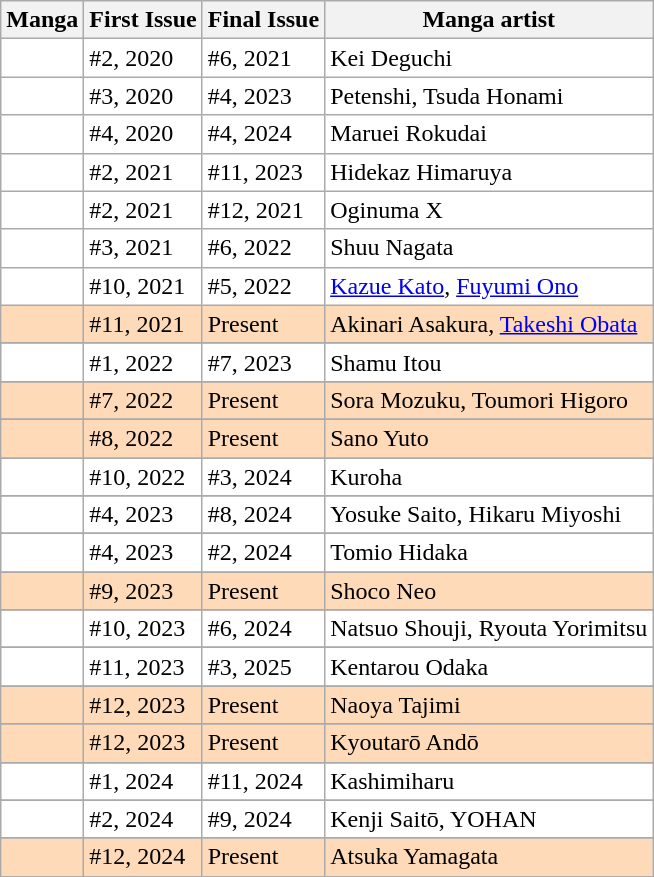<table class="wikitable sortable" style="background: #FFF;">
<tr>
<th>Manga</th>
<th>First Issue</th>
<th>Final Issue</th>
<th>Manga artist</th>
</tr>
<tr>
<td></td>
<td>#2, 2020</td>
<td>#6, 2021</td>
<td>Kei Deguchi</td>
</tr>
<tr>
<td></td>
<td>#3, 2020</td>
<td>#4, 2023</td>
<td>Petenshi, Tsuda Honami</td>
</tr>
<tr>
<td></td>
<td>#4, 2020</td>
<td>#4, 2024</td>
<td>Maruei Rokudai</td>
</tr>
<tr>
<td></td>
<td>#2, 2021</td>
<td>#11, 2023</td>
<td>Hidekaz Himaruya</td>
</tr>
<tr>
<td></td>
<td>#2, 2021</td>
<td>#12, 2021</td>
<td>Oginuma X</td>
</tr>
<tr>
<td></td>
<td>#3, 2021</td>
<td>#6, 2022</td>
<td>Shuu Nagata</td>
</tr>
<tr>
<td></td>
<td>#10, 2021</td>
<td>#5, 2022</td>
<td><a href='#'>Kazue Kato</a>, <a href='#'>Fuyumi Ono</a></td>
</tr>
<tr style="background-color:#FFDAB9;">
<td></td>
<td>#11, 2021</td>
<td>Present</td>
<td>Akinari Asakura, <a href='#'>Takeshi Obata</a></td>
</tr>
<tr>
</tr>
<tr>
<td></td>
<td>#1, 2022</td>
<td>#7, 2023</td>
<td>Shamu Itou</td>
</tr>
<tr>
</tr>
<tr style="background-color:#FFDAB9;">
<td></td>
<td>#7, 2022</td>
<td>Present</td>
<td>Sora Mozuku, Toumori Higoro</td>
</tr>
<tr>
</tr>
<tr style="background-color:#FFDAB9;">
<td></td>
<td>#8, 2022</td>
<td>Present</td>
<td>Sano Yuto</td>
</tr>
<tr>
</tr>
<tr>
<td></td>
<td>#10, 2022</td>
<td>#3, 2024</td>
<td>Kuroha</td>
</tr>
<tr>
</tr>
<tr>
<td></td>
<td>#4, 2023</td>
<td>#8, 2024</td>
<td>Yosuke Saito, Hikaru Miyoshi</td>
</tr>
<tr>
</tr>
<tr>
<td></td>
<td>#4, 2023</td>
<td>#2, 2024</td>
<td>Tomio Hidaka</td>
</tr>
<tr>
</tr>
<tr style="background-color:#FFDAB9;">
<td></td>
<td>#9, 2023</td>
<td>Present</td>
<td>Shoco Neo</td>
</tr>
<tr>
</tr>
<tr>
<td></td>
<td>#10, 2023</td>
<td>#6, 2024</td>
<td>Natsuo Shouji, Ryouta Yorimitsu</td>
</tr>
<tr>
</tr>
<tr>
<td></td>
<td>#11, 2023</td>
<td>#3, 2025</td>
<td>Kentarou Odaka</td>
</tr>
<tr>
</tr>
<tr style="background-color:#FFDAB9;">
<td></td>
<td>#12, 2023</td>
<td>Present</td>
<td>Naoya Tajimi</td>
</tr>
<tr>
</tr>
<tr style="background-color:#FFDAB9;">
<td></td>
<td>#12, 2023</td>
<td>Present</td>
<td>Kyoutarō Andō</td>
</tr>
<tr>
</tr>
<tr>
<td></td>
<td>#1, 2024</td>
<td>#11, 2024</td>
<td>Kashimiharu</td>
</tr>
<tr>
</tr>
<tr>
<td></td>
<td>#2, 2024</td>
<td>#9, 2024</td>
<td>Kenji Saitō, YOHAN</td>
</tr>
<tr>
</tr>
<tr style="background-color:#FFDAB9;">
<td></td>
<td>#12, 2024</td>
<td>Present</td>
<td>Atsuka Yamagata</td>
</tr>
</table>
